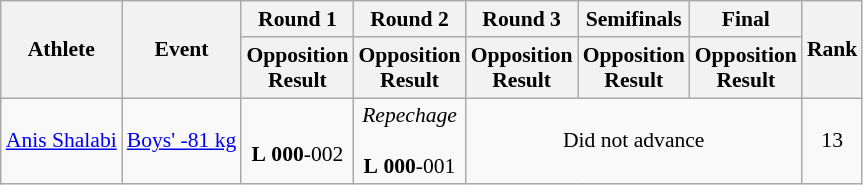<table class="wikitable" border="1" style="font-size:90%">
<tr>
<th rowspan=2>Athlete</th>
<th rowspan=2>Event</th>
<th>Round 1</th>
<th>Round 2</th>
<th>Round 3</th>
<th>Semifinals</th>
<th>Final</th>
<th rowspan=2>Rank</th>
</tr>
<tr>
<th>Opposition<br>Result</th>
<th>Opposition<br>Result</th>
<th>Opposition<br>Result</th>
<th>Opposition<br>Result</th>
<th>Opposition<br>Result</th>
</tr>
<tr>
<td><a href='#'>Anis Shalabi</a></td>
<td><a href='#'>Boys' -81 kg</a></td>
<td align=center> <br> <strong>L</strong> <strong>000</strong>-002</td>
<td align=center><em>Repechage</em><br> <br> <strong>L</strong> <strong>000</strong>-001</td>
<td align=center colspan=3>Did not advance</td>
<td align=center>13</td>
</tr>
</table>
